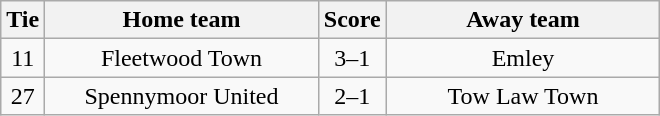<table class="wikitable" style="text-align:center;">
<tr>
<th width=20>Tie</th>
<th width=175>Home team</th>
<th width=20>Score</th>
<th width=175>Away team</th>
</tr>
<tr>
<td>11</td>
<td>Fleetwood Town</td>
<td>3–1</td>
<td>Emley</td>
</tr>
<tr>
<td>27</td>
<td>Spennymoor United</td>
<td>2–1</td>
<td>Tow Law Town</td>
</tr>
</table>
